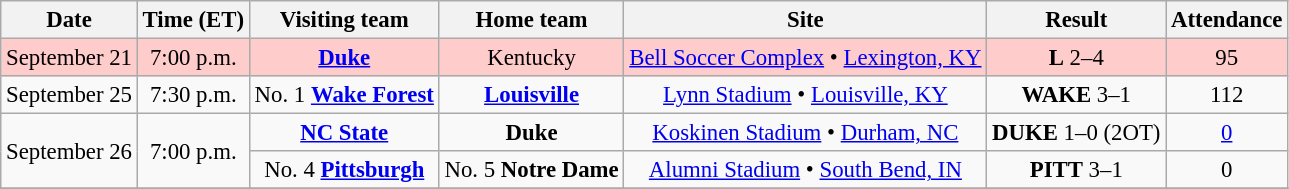<table class="wikitable" style="font-size:95%; text-align: center;">
<tr>
<th>Date</th>
<th>Time (ET)</th>
<th>Visiting team</th>
<th>Home team</th>
<th>Site</th>
<th>Result</th>
<th>Attendance</th>
</tr>
<tr style="background:#fcc;">
<td>September 21</td>
<td>7:00 p.m.</td>
<td><strong><a href='#'>Duke</a></strong></td>
<td>Kentucky</td>
<td><a href='#'>Bell Soccer Complex</a> • <a href='#'>Lexington, KY</a></td>
<td><strong>L</strong> 2–4</td>
<td>95</td>
</tr>
<tr>
<td>September 25</td>
<td>7:30 p.m.</td>
<td>No. 1 <strong><a href='#'>Wake Forest</a></strong></td>
<td><strong><a href='#'>Louisville</a></strong></td>
<td><a href='#'>Lynn Stadium</a> • <a href='#'>Louisville, KY</a></td>
<td><strong>WAKE</strong> 3–1</td>
<td>112</td>
</tr>
<tr>
<td rowspan="2">September 26</td>
<td rowspan=2>7:00 p.m.</td>
<td><strong><a href='#'>NC State</a></strong></td>
<td><strong>Duke</strong></td>
<td><a href='#'>Koskinen Stadium</a> • <a href='#'>Durham, NC</a></td>
<td><strong>DUKE</strong> 1–0 (2OT)</td>
<td><a href='#'>0</a></td>
</tr>
<tr>
<td>No. 4 <strong><a href='#'>Pittsburgh</a></strong></td>
<td>No. 5 <strong>Notre Dame</strong></td>
<td><a href='#'>Alumni Stadium</a> • <a href='#'>South Bend, IN</a></td>
<td><strong>PITT</strong> 3–1</td>
<td>0</td>
</tr>
<tr>
</tr>
</table>
